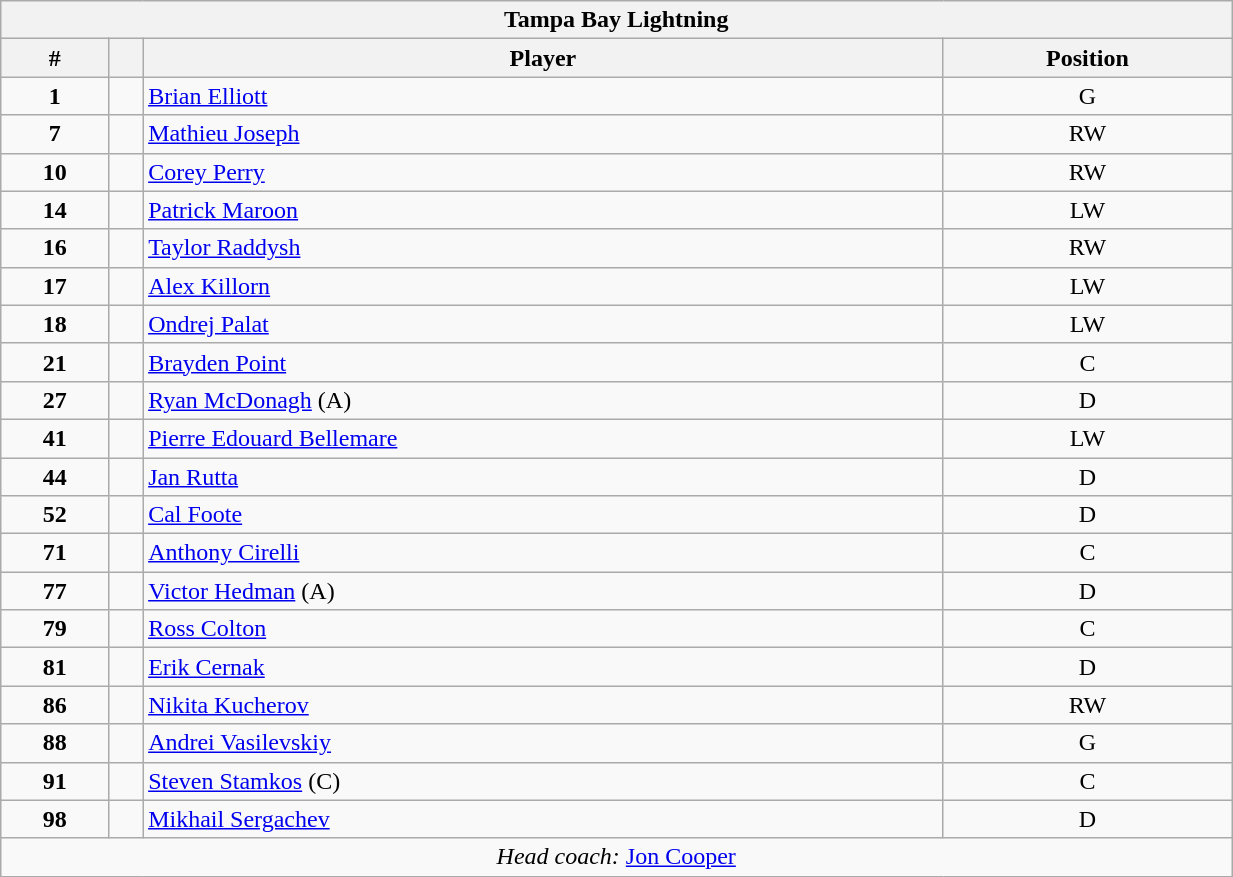<table class="wikitable" style="width:65%; text-align:center;">
<tr>
<th colspan=4>Tampa Bay Lightning</th>
</tr>
<tr>
<th>#</th>
<th></th>
<th>Player</th>
<th>Position</th>
</tr>
<tr>
<td><strong>1</strong></td>
<td align=center></td>
<td align=left><a href='#'>Brian Elliott</a></td>
<td>G</td>
</tr>
<tr>
<td><strong>7</strong></td>
<td align=center></td>
<td align=left><a href='#'>Mathieu Joseph</a></td>
<td>RW</td>
</tr>
<tr>
<td><strong>10</strong></td>
<td align=center></td>
<td align=left><a href='#'>Corey Perry</a></td>
<td>RW</td>
</tr>
<tr>
<td><strong>14</strong></td>
<td align=center></td>
<td align=left><a href='#'>Patrick Maroon</a></td>
<td>LW</td>
</tr>
<tr>
<td><strong>16</strong></td>
<td align=center></td>
<td align=left><a href='#'>Taylor Raddysh</a></td>
<td>RW</td>
</tr>
<tr>
<td><strong>17</strong></td>
<td align=center></td>
<td align=left><a href='#'>Alex Killorn</a></td>
<td>LW</td>
</tr>
<tr>
<td><strong>18</strong></td>
<td align=center></td>
<td align=left><a href='#'>Ondrej Palat</a></td>
<td>LW</td>
</tr>
<tr>
<td><strong>21</strong></td>
<td align=center></td>
<td align=left><a href='#'>Brayden Point</a></td>
<td>C</td>
</tr>
<tr>
<td><strong>27</strong></td>
<td align=center></td>
<td align=left><a href='#'>Ryan McDonagh</a> (A)</td>
<td>D</td>
</tr>
<tr>
<td><strong>41</strong></td>
<td align=center></td>
<td align=left><a href='#'>Pierre Edouard Bellemare</a></td>
<td>LW</td>
</tr>
<tr>
<td><strong>44</strong></td>
<td align=center></td>
<td align=left><a href='#'>Jan Rutta</a></td>
<td>D</td>
</tr>
<tr>
<td><strong>52</strong></td>
<td align=center></td>
<td align=left><a href='#'>Cal Foote</a></td>
<td>D</td>
</tr>
<tr>
<td><strong>71</strong></td>
<td align=center></td>
<td align=left><a href='#'>Anthony Cirelli</a></td>
<td>C</td>
</tr>
<tr>
<td><strong>77</strong></td>
<td align=center></td>
<td align=left><a href='#'>Victor Hedman</a> (A)</td>
<td>D</td>
</tr>
<tr>
<td><strong>79</strong></td>
<td align=center></td>
<td align=left><a href='#'>Ross Colton</a></td>
<td>C</td>
</tr>
<tr>
<td><strong>81</strong></td>
<td align=center></td>
<td align=left><a href='#'>Erik Cernak</a></td>
<td>D</td>
</tr>
<tr>
<td><strong>86</strong></td>
<td align=center></td>
<td align=left><a href='#'>Nikita Kucherov</a></td>
<td>RW</td>
</tr>
<tr>
<td><strong>88</strong></td>
<td align=center></td>
<td align=left><a href='#'>Andrei Vasilevskiy</a></td>
<td>G</td>
</tr>
<tr>
<td><strong>91</strong></td>
<td align=center></td>
<td align=left><a href='#'>Steven Stamkos</a> (C)</td>
<td>C</td>
</tr>
<tr>
<td><strong>98</strong></td>
<td align=center></td>
<td align=left><a href='#'>Mikhail Sergachev</a></td>
<td>D</td>
</tr>
<tr>
<td colspan=4><em>Head coach:</em>  <a href='#'>Jon Cooper</a></td>
</tr>
</table>
